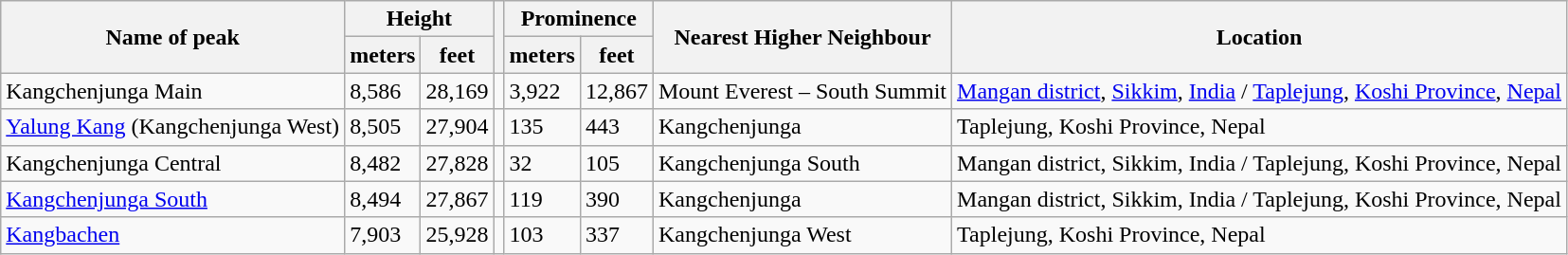<table class="wikitable sortable static-row-numbers static-row-header-text col1left col2center col3center col5center col6center sort-under-center hover-highlight" "style="font-size: 100%">
<tr>
<th class="unsortable" ! rowspan=2>Name of peak</th>
<th colspan="2">Height</th>
<th class="unsortable" ! rowspan=2></th>
<th colspan="2">Prominence</th>
<th rowspan="2">Nearest Higher Neighbour</th>
<th rowspan="2">Location</th>
</tr>
<tr>
<th>meters</th>
<th>feet</th>
<th>meters</th>
<th>feet</th>
</tr>
<tr>
<td>Kangchenjunga Main</td>
<td>8,586</td>
<td>28,169</td>
<td></td>
<td>3,922</td>
<td>12,867</td>
<td>Mount Everest – South Summit</td>
<td><a href='#'>Mangan district</a>, <a href='#'>Sikkim</a>, <a href='#'>India</a> / <a href='#'>Taplejung</a>, <a href='#'>Koshi Province</a>, <a href='#'>Nepal</a></td>
</tr>
<tr>
<td><a href='#'>Yalung Kang</a> (Kangchenjunga West)</td>
<td>8,505</td>
<td>27,904</td>
<td></td>
<td>135</td>
<td>443</td>
<td>Kangchenjunga</td>
<td>Taplejung, Koshi Province, Nepal</td>
</tr>
<tr>
<td>Kangchenjunga Central</td>
<td>8,482</td>
<td>27,828</td>
<td></td>
<td>32</td>
<td>105</td>
<td>Kangchenjunga South</td>
<td>Mangan district, Sikkim, India / Taplejung, Koshi Province, Nepal</td>
</tr>
<tr>
<td><a href='#'>Kangchenjunga South</a></td>
<td>8,494</td>
<td>27,867</td>
<td></td>
<td>119</td>
<td>390</td>
<td>Kangchenjunga</td>
<td>Mangan district, Sikkim, India / Taplejung, Koshi Province, Nepal</td>
</tr>
<tr>
<td><a href='#'>Kangbachen</a></td>
<td>7,903</td>
<td>25,928</td>
<td></td>
<td>103</td>
<td>337</td>
<td>Kangchenjunga West</td>
<td>Taplejung, Koshi Province, Nepal</td>
</tr>
</table>
